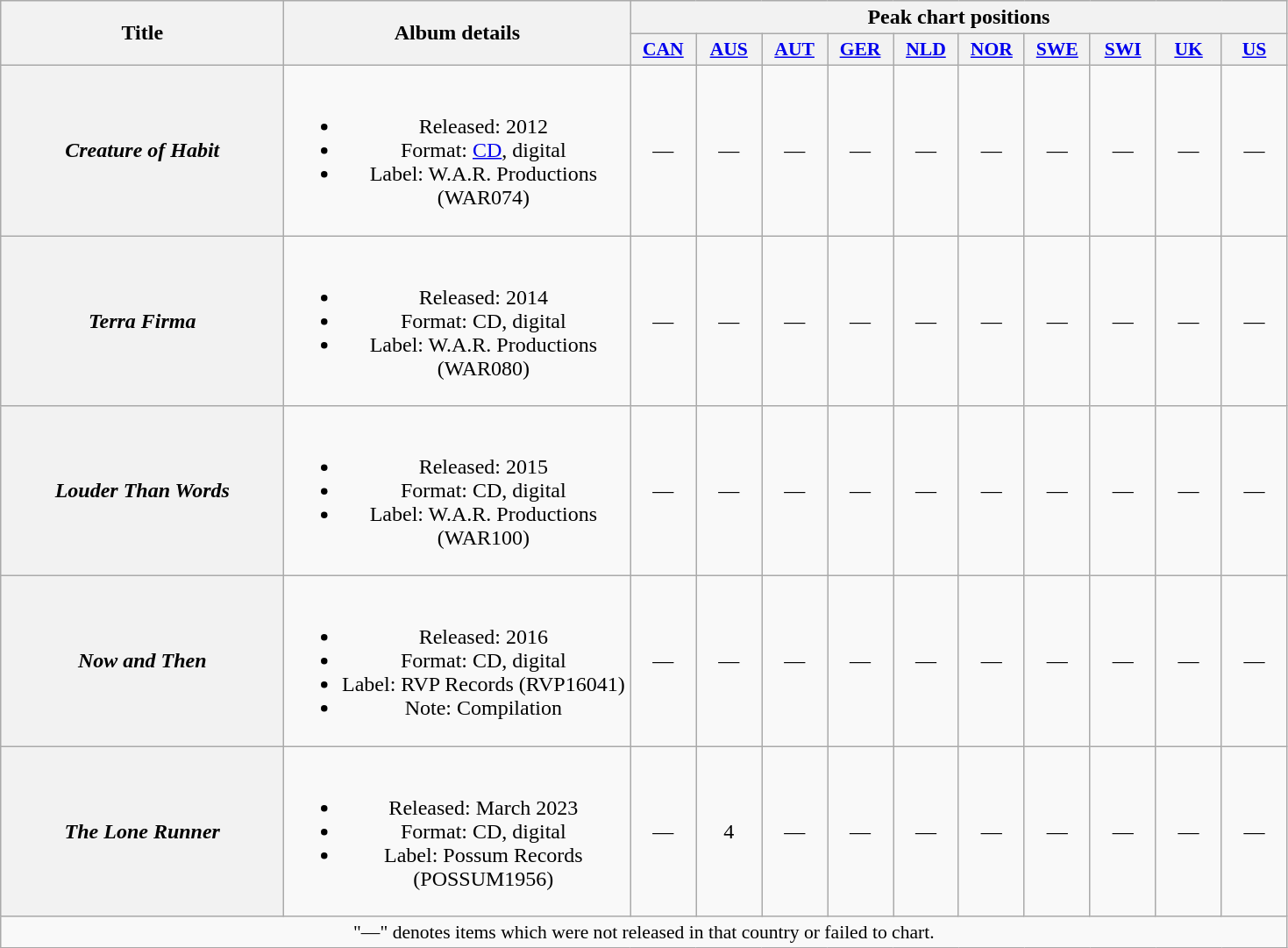<table class="wikitable plainrowheaders" style="text-align:center;" border="1">
<tr>
<th scope="col" rowspan="2" style="width:13em;">Title</th>
<th scope="col" rowspan="2" style="width:16em;">Album details</th>
<th scope="col" colspan="10">Peak chart positions</th>
</tr>
<tr>
<th scope="col" style="width:3em;font-size:90%;"><a href='#'>CAN</a></th>
<th scope="col" style="width:3em;font-size:90%;"><a href='#'>AUS</a></th>
<th scope="col" style="width:3em;font-size:90%;"><a href='#'>AUT</a></th>
<th scope="col" style="width:3em;font-size:90%;"><a href='#'>GER</a></th>
<th scope="col" style="width:3em;font-size:90%;"><a href='#'>NLD</a></th>
<th scope="col" style="width:3em;font-size:90%;"><a href='#'>NOR</a></th>
<th scope="col" style="width:3em;font-size:90%;"><a href='#'>SWE</a></th>
<th scope="col" style="width:3em;font-size:90%;"><a href='#'>SWI</a></th>
<th scope="col" style="width:3em;font-size:90%;"><a href='#'>UK</a></th>
<th scope="col" style="width:3em;font-size:90%;"><a href='#'>US</a></th>
</tr>
<tr>
<th scope="row"><em>Creature of Habit</em></th>
<td><br><ul><li>Released: 2012</li><li>Format: <a href='#'>CD</a>, digital</li><li>Label: W.A.R. Productions (WAR074)</li></ul></td>
<td>—</td>
<td>—</td>
<td>—</td>
<td>—</td>
<td>—</td>
<td>—</td>
<td>—</td>
<td>—</td>
<td>—</td>
<td>—</td>
</tr>
<tr>
<th scope="row"><em>Terra Firma</em></th>
<td><br><ul><li>Released: 2014</li><li>Format: CD, digital</li><li>Label: W.A.R. Productions (WAR080)</li></ul></td>
<td>—</td>
<td>—</td>
<td>—</td>
<td>—</td>
<td>—</td>
<td>—</td>
<td>—</td>
<td>—</td>
<td>—</td>
<td>—</td>
</tr>
<tr>
<th scope="row"><em>Louder Than Words</em></th>
<td><br><ul><li>Released: 2015</li><li>Format: CD, digital</li><li>Label: W.A.R. Productions (WAR100)</li></ul></td>
<td>—</td>
<td>—</td>
<td>—</td>
<td>—</td>
<td>—</td>
<td>—</td>
<td>—</td>
<td>—</td>
<td>—</td>
<td>—</td>
</tr>
<tr>
<th scope="row"><em>Now and Then</em></th>
<td><br><ul><li>Released: 2016</li><li>Format: CD, digital</li><li>Label: RVP Records (RVP16041)</li><li>Note: Compilation</li></ul></td>
<td>—</td>
<td>—</td>
<td>—</td>
<td>—</td>
<td>—</td>
<td>—</td>
<td>—</td>
<td>—</td>
<td>—</td>
<td>—</td>
</tr>
<tr>
<th scope="row"><em>The Lone Runner</em></th>
<td><br><ul><li>Released: March 2023</li><li>Format: CD, digital</li><li>Label: Possum Records (POSSUM1956)</li></ul></td>
<td>—</td>
<td>4</td>
<td>—</td>
<td>—</td>
<td>—</td>
<td>—</td>
<td>—</td>
<td>—</td>
<td>—</td>
<td>—</td>
</tr>
<tr>
<td colspan="13" style="font-size:90%">"—" denotes items which were not released in that country or failed to chart.</td>
</tr>
</table>
